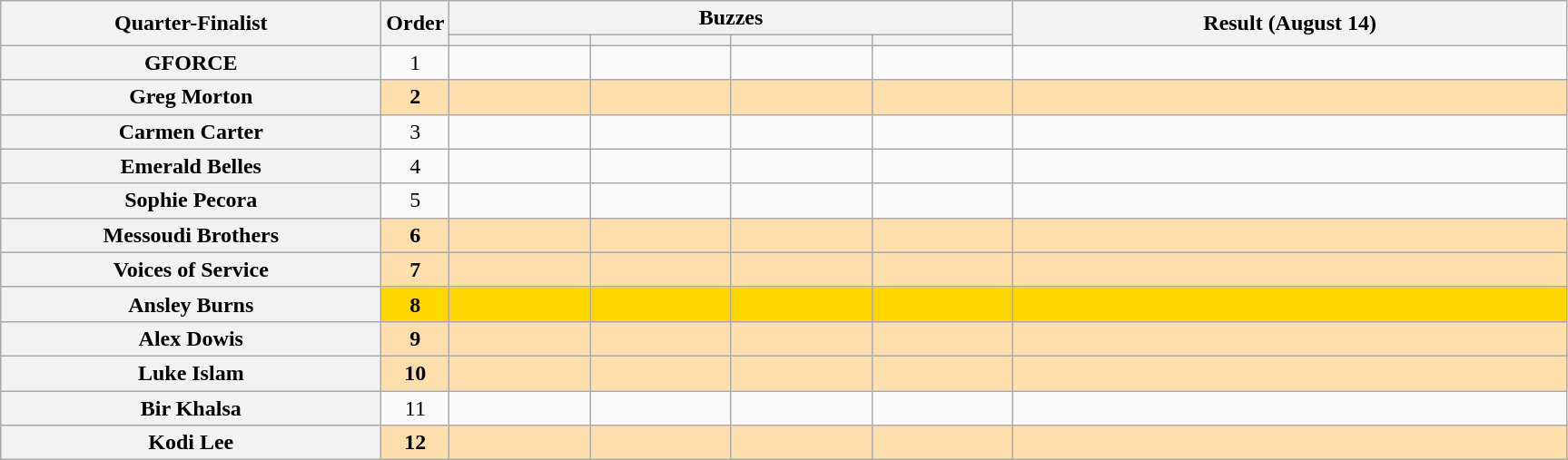<table class="wikitable plainrowheaders sortable" style="text-align:center;">
<tr>
<th scope="col" rowspan="2" class="unsortable" style="width:17em;">Quarter-Finalist</th>
<th scope="col" rowspan="2" style="width:1em;">Order</th>
<th scope="col" colspan="4" class="unsortable" style="width:24em;">Buzzes </th>
<th scope="col" rowspan="2" style="width:25em;">Result (August 14) </th>
</tr>
<tr>
<th scope="col" class="unsortable" style="width:6em;"></th>
<th scope="col" class="unsortable" style="width:6em;"></th>
<th scope="col" class="unsortable" style="width:6em;"></th>
<th scope="col" class="unsortable" style="width:6em;"></th>
</tr>
<tr>
<th scope="row">GFORCE</th>
<td>1</td>
<td style="text-align:center;"></td>
<td style="text-align:center;"></td>
<td style="text-align:center;"></td>
<td style="text-align:center;"></td>
<td></td>
</tr>
<tr style="background:NavajoWhite">
<th scope="row"><strong>Greg Morton</strong></th>
<td><strong>2</strong></td>
<td style="text-align:center;"></td>
<td style="text-align:center;"></td>
<td style="text-align:center;"></td>
<td style="text-align:center;"></td>
<td><strong></strong></td>
</tr>
<tr>
<th scope="row">Carmen Carter</th>
<td>3</td>
<td style="text-align:center;"></td>
<td style="text-align:center;"></td>
<td style="text-align:center;"></td>
<td style="text-align:center;"></td>
<td></td>
</tr>
<tr>
<th scope="row">Emerald Belles</th>
<td>4</td>
<td style="text-align:center;"></td>
<td style="text-align:center;"></td>
<td style="text-align:center;"></td>
<td style="text-align:center;"></td>
<td></td>
</tr>
<tr>
<th scope="row">Sophie Pecora</th>
<td>5</td>
<td style="text-align:center;"></td>
<td style="text-align:center;"></td>
<td style="text-align:center;"></td>
<td style="text-align:center;"></td>
<td></td>
</tr>
<tr style="background:NavajoWhite">
<th scope="row"><strong>Messoudi Brothers</strong></th>
<td><strong>6</strong></td>
<td style="text-align:center;"></td>
<td style="text-align:center;"></td>
<td style="text-align:center;"></td>
<td style="text-align:center;"></td>
<td><strong></strong></td>
</tr>
<tr style="background:NavajoWhite">
<th scope="row"><strong>Voices of Service</strong></th>
<td><strong>7</strong></td>
<td style="text-align:center;"></td>
<td style="text-align:center;"></td>
<td style="text-align:center;"></td>
<td style="text-align:center;"></td>
<td><strong></strong></td>
</tr>
<tr style="background:gold">
<th scope="row"><strong>Ansley Burns</strong></th>
<td><strong>8</strong></td>
<td style="text-align:center;"></td>
<td style="text-align:center;"></td>
<td style="text-align:center;"></td>
<td style="text-align:center;"></td>
<td><strong></strong></td>
</tr>
<tr style="background:NavajoWhite">
<th scope="row"><strong>Alex Dowis</strong></th>
<td><strong>9</strong></td>
<td style="text-align:center;"></td>
<td style="text-align:center;"></td>
<td style="text-align:center;"></td>
<td style="text-align:center;"></td>
<td><strong></strong></td>
</tr>
<tr style="background:NavajoWhite">
<th scope="row"><strong>Luke Islam</strong></th>
<td><strong>10</strong></td>
<td style="text-align:center;"></td>
<td style="text-align:center;"></td>
<td style="text-align:center;"></td>
<td style="text-align:center;"></td>
<td><strong></strong></td>
</tr>
<tr>
<th scope="row">Bir Khalsa</th>
<td>11</td>
<td style="text-align:center;"></td>
<td style="text-align:center;"></td>
<td style="text-align:center;"></td>
<td style="text-align:center;"></td>
<td></td>
</tr>
<tr style="background:NavajoWhite">
<th scope="row"><strong>Kodi Lee</strong></th>
<td><strong>12</strong></td>
<td style="text-align:center;"></td>
<td style="text-align:center;"></td>
<td style="text-align:center;"></td>
<td style="text-align:center;"></td>
<td><strong></strong></td>
</tr>
</table>
